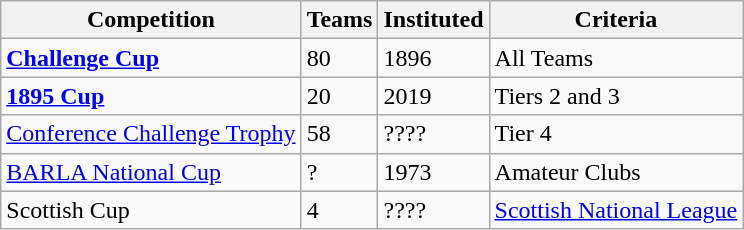<table class="wikitable">
<tr>
<th>Competition</th>
<th>Teams</th>
<th>Instituted</th>
<th>Criteria</th>
</tr>
<tr>
<td><strong><a href='#'>Challenge Cup</a></strong></td>
<td>80</td>
<td>1896</td>
<td>All Teams</td>
</tr>
<tr>
<td><strong><a href='#'>1895 Cup</a></strong></td>
<td>20</td>
<td>2019</td>
<td>Tiers 2 and 3</td>
</tr>
<tr>
<td><a href='#'>Conference Challenge Trophy</a></td>
<td>58</td>
<td>????</td>
<td>Tier 4</td>
</tr>
<tr>
<td><a href='#'>BARLA National Cup</a></td>
<td>?</td>
<td>1973</td>
<td>Amateur Clubs</td>
</tr>
<tr>
<td>Scottish Cup</td>
<td>4</td>
<td>????</td>
<td><a href='#'>Scottish National League</a></td>
</tr>
</table>
